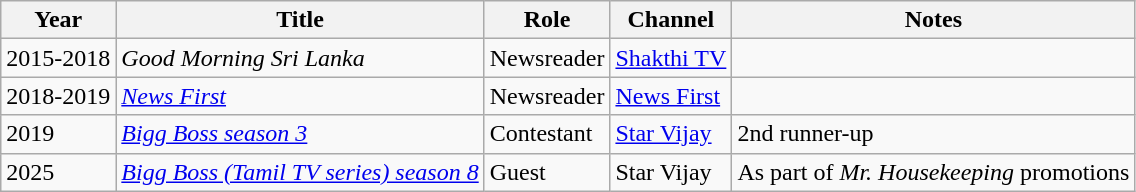<table class="wikitable sortable">
<tr>
<th>Year</th>
<th>Title</th>
<th>Role</th>
<th>Channel</th>
<th>Notes</th>
</tr>
<tr>
<td>2015-2018</td>
<td><em>Good Morning Sri Lanka</em></td>
<td>Newsreader</td>
<td><a href='#'>Shakthi TV</a></td>
<td></td>
</tr>
<tr>
<td>2018-2019</td>
<td><em><a href='#'>News First</a></em></td>
<td>Newsreader</td>
<td><a href='#'>News First</a></td>
<td></td>
</tr>
<tr>
<td>2019</td>
<td><em><a href='#'>Bigg Boss season 3</a></em></td>
<td>Contestant</td>
<td><a href='#'>Star Vijay</a></td>
<td>2nd runner-up</td>
</tr>
<tr>
<td>2025</td>
<td><em><a href='#'>Bigg Boss (Tamil TV series) season 8</a></em></td>
<td>Guest</td>
<td>Star Vijay</td>
<td>As part of <em>Mr. Housekeeping</em> promotions</td>
</tr>
</table>
